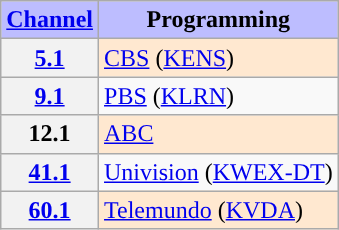<table class="wikitable">
<tr>
<th style="background-color: #bdbdff" scope = "col"><a href='#'>Channel</a></th>
<th style="background-color: #bdbdff" scope = "col">Programming</th>
</tr>
<tr>
<th scope = "row"><a href='#'>5.1</a></th>
<td style="background-color:#ffe8d0"><a href='#'>CBS</a> (<a href='#'>KENS</a>) </td>
</tr>
<tr>
<th scope = "row"><a href='#'>9.1</a></th>
<td><a href='#'>PBS</a> (<a href='#'>KLRN</a>)</td>
</tr>
<tr>
<th scope = "row">12.1</th>
<td style="background-color:#ffe8d0"><a href='#'>ABC</a> </td>
</tr>
<tr>
<th scope = "row"><a href='#'>41.1</a></th>
<td><a href='#'>Univision</a> (<a href='#'>KWEX-DT</a>)</td>
</tr>
<tr>
<th scope = "row"><a href='#'>60.1</a></th>
<td style="background-color:#ffe8d0"><a href='#'>Telemundo</a> (<a href='#'>KVDA</a>) </td>
</tr>
</table>
